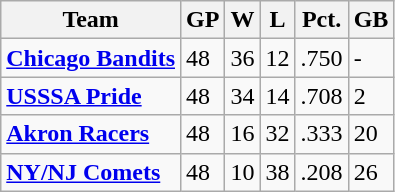<table class="wikitable">
<tr>
<th>Team</th>
<th>GP</th>
<th>W</th>
<th>L</th>
<th>Pct.</th>
<th>GB</th>
</tr>
<tr>
<td><strong><a href='#'>Chicago Bandits</a></strong></td>
<td>48</td>
<td>36</td>
<td>12</td>
<td>.750</td>
<td>-</td>
</tr>
<tr>
<td><strong><a href='#'>USSSA Pride</a></strong></td>
<td>48</td>
<td>34</td>
<td>14</td>
<td>.708</td>
<td>2</td>
</tr>
<tr>
<td><strong><a href='#'>Akron Racers</a></strong></td>
<td>48</td>
<td>16</td>
<td>32</td>
<td>.333</td>
<td>20</td>
</tr>
<tr>
<td><strong><a href='#'>NY/NJ Comets</a></strong></td>
<td>48</td>
<td>10</td>
<td>38</td>
<td>.208</td>
<td>26</td>
</tr>
</table>
